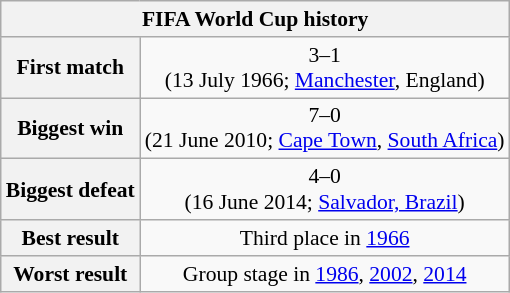<table class="wikitable collapsible collapsed" style="text-align: center;font-size:90%;">
<tr>
<th colspan=2>FIFA World Cup history</th>
</tr>
<tr>
<th>First match</th>
<td> 3–1 <br> (13 July 1966; <a href='#'>Manchester</a>, England)</td>
</tr>
<tr>
<th>Biggest win</th>
<td> 7–0 <br> (21 June 2010; <a href='#'>Cape Town</a>, <a href='#'>South Africa</a>)</td>
</tr>
<tr>
<th>Biggest defeat</th>
<td> 4–0 <br> (16 June 2014; <a href='#'>Salvador, Brazil</a>)</td>
</tr>
<tr>
<th>Best result</th>
<td>Third place in <a href='#'>1966</a></td>
</tr>
<tr>
<th>Worst result</th>
<td>Group stage in <a href='#'>1986</a>, <a href='#'>2002</a>, <a href='#'>2014</a></td>
</tr>
</table>
